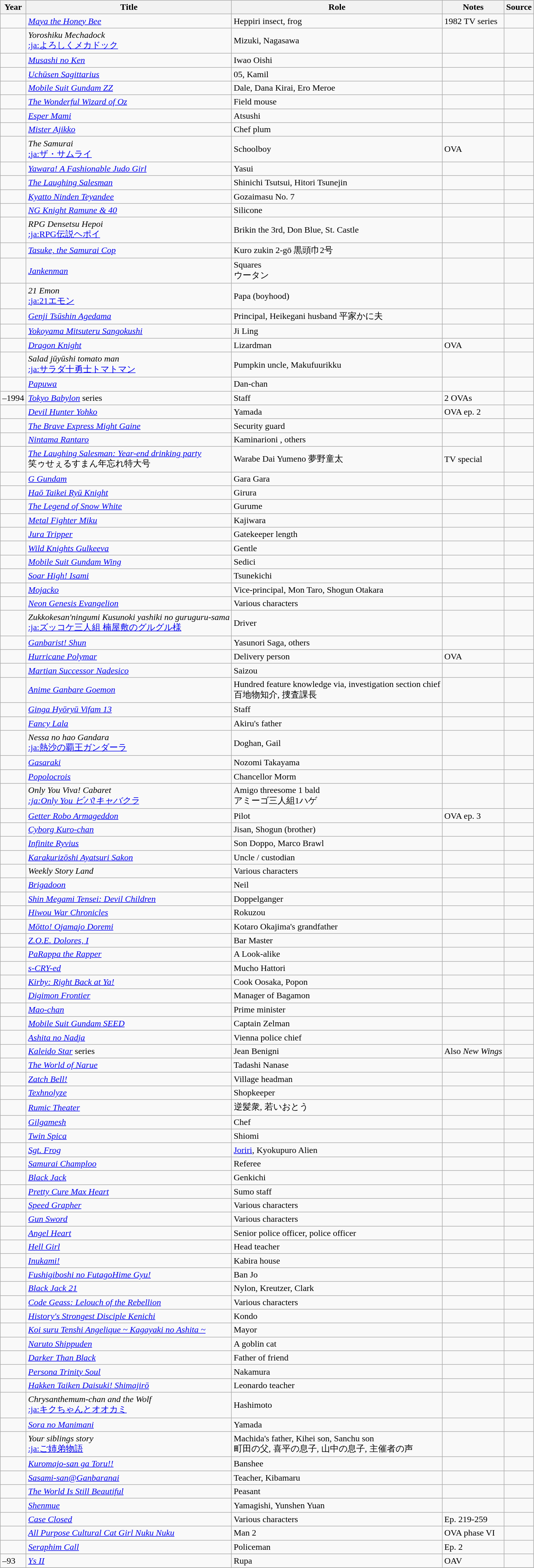<table class="wikitable sortable plainrowheaders">
<tr>
<th>Year</th>
<th>Title</th>
<th>Role</th>
<th class="unsortable">Notes</th>
<th class="unsortable">Source</th>
</tr>
<tr>
<td></td>
<td><em><a href='#'>Maya the Honey Bee</a></em></td>
<td>Heppiri insect, frog</td>
<td>1982 TV series</td>
<td></td>
</tr>
<tr>
<td></td>
<td><em>Yoroshiku Mechadock</em><br><a href='#'>:ja:よろしくメカドック</a></td>
<td>Mizuki, Nagasawa</td>
<td></td>
<td></td>
</tr>
<tr>
<td></td>
<td><em><a href='#'>Musashi no Ken</a></em></td>
<td>Iwao Oishi</td>
<td></td>
<td></td>
</tr>
<tr>
<td></td>
<td><em><a href='#'>Uchūsen Sagittarius</a></em></td>
<td>05, Kamil</td>
<td></td>
<td></td>
</tr>
<tr>
<td></td>
<td><em><a href='#'>Mobile Suit Gundam ZZ</a></em></td>
<td>Dale, Dana Kirai, Ero Meroe</td>
<td></td>
<td></td>
</tr>
<tr>
<td></td>
<td><em><a href='#'>The Wonderful Wizard of Oz</a></em></td>
<td>Field mouse</td>
<td></td>
<td></td>
</tr>
<tr>
<td></td>
<td><em><a href='#'>Esper Mami</a></em></td>
<td>Atsushi</td>
<td></td>
<td></td>
</tr>
<tr>
<td></td>
<td><em><a href='#'>Mister Ajikko</a></em></td>
<td>Chef plum</td>
<td></td>
<td></td>
</tr>
<tr>
<td></td>
<td><em>The Samurai</em><br><a href='#'>:ja:ザ・サムライ</a></td>
<td>Schoolboy</td>
<td>OVA</td>
<td></td>
</tr>
<tr>
<td></td>
<td><em><a href='#'>Yawara! A Fashionable Judo Girl</a></em></td>
<td>Yasui</td>
<td></td>
<td></td>
</tr>
<tr>
<td></td>
<td><em><a href='#'>The Laughing Salesman</a></em></td>
<td>Shinichi Tsutsui, Hitori Tsunejin </td>
<td></td>
<td></td>
</tr>
<tr>
<td></td>
<td><em><a href='#'>Kyatto Ninden Teyandee</a></em></td>
<td>Gozaimasu No. 7</td>
<td></td>
<td></td>
</tr>
<tr>
<td></td>
<td><em><a href='#'>NG Knight Ramune & 40</a></em></td>
<td>Silicone</td>
<td></td>
<td></td>
</tr>
<tr>
<td></td>
<td><em>RPG Densetsu Hepoi</em><br><a href='#'>:ja:RPG伝説ヘポイ</a></td>
<td>Brikin the 3rd, Don Blue, St. Castle</td>
<td></td>
<td></td>
</tr>
<tr>
<td></td>
<td><em><a href='#'>Tasuke, the Samurai Cop</a></em></td>
<td>Kuro zukin 2-gō 黒頭巾2号</td>
<td></td>
<td></td>
</tr>
<tr>
<td></td>
<td><em><a href='#'>Jankenman</a></em></td>
<td>Squares<br>ウータン</td>
<td></td>
<td></td>
</tr>
<tr>
<td></td>
<td><em>21 Emon</em><br><a href='#'>:ja:21エモン</a></td>
<td>Papa (boyhood)</td>
<td></td>
<td></td>
</tr>
<tr>
<td></td>
<td><em><a href='#'>Genji Tsūshin Agedama</a></em></td>
<td>Principal, Heikegani husband 平家かに夫</td>
<td></td>
<td></td>
</tr>
<tr>
<td></td>
<td><em><a href='#'>Yokoyama Mitsuteru Sangokushi</a></em></td>
<td>Ji Ling</td>
<td></td>
<td></td>
</tr>
<tr>
<td></td>
<td><em><a href='#'>Dragon Knight</a></em></td>
<td>Lizardman</td>
<td>OVA</td>
<td></td>
</tr>
<tr>
<td></td>
<td><em>Salad jūyūshi tomato man</em><br><a href='#'>:ja:サラダ十勇士トマトマン</a></td>
<td>Pumpkin uncle, Makufuurikku</td>
<td></td>
<td></td>
</tr>
<tr>
<td></td>
<td><em><a href='#'>Papuwa</a></em></td>
<td>Dan-chan</td>
<td></td>
<td></td>
</tr>
<tr>
<td>–1994</td>
<td><em><a href='#'>Tokyo Babylon</a></em> series</td>
<td>Staff</td>
<td>2 OVAs</td>
<td></td>
</tr>
<tr>
<td></td>
<td><em><a href='#'>Devil Hunter Yohko</a></em></td>
<td>Yamada</td>
<td>OVA ep. 2</td>
<td></td>
</tr>
<tr>
<td></td>
<td><em><a href='#'>The Brave Express Might Gaine</a></em></td>
<td>Security guard</td>
<td></td>
<td></td>
</tr>
<tr>
<td></td>
<td><em><a href='#'>Nintama Rantaro</a></em></td>
<td>Kaminarioni , others  </td>
<td></td>
<td></td>
</tr>
<tr>
<td></td>
<td><em><a href='#'>The Laughing Salesman: Year-end drinking party</a></em><br>笑ゥせぇるすまん年忘れ特大号</td>
<td>Warabe Dai Yumeno 夢野童太</td>
<td>TV special</td>
<td></td>
</tr>
<tr>
<td></td>
<td><em><a href='#'>G Gundam</a></em></td>
<td>Gara Gara</td>
<td></td>
<td></td>
</tr>
<tr>
<td></td>
<td><em><a href='#'>Haō Taikei Ryū Knight</a></em></td>
<td>Girura</td>
<td></td>
<td></td>
</tr>
<tr>
<td></td>
<td><em><a href='#'>The Legend of Snow White</a></em></td>
<td>Gurume</td>
<td></td>
<td></td>
</tr>
<tr>
<td></td>
<td><em><a href='#'>Metal Fighter Miku</a></em></td>
<td>Kajiwara</td>
<td></td>
<td></td>
</tr>
<tr>
<td></td>
<td><em><a href='#'>Jura Tripper</a></em></td>
<td>Gatekeeper length</td>
<td></td>
<td></td>
</tr>
<tr>
<td></td>
<td><em><a href='#'>Wild Knights Gulkeeva</a></em></td>
<td>Gentle</td>
<td></td>
<td></td>
</tr>
<tr>
<td></td>
<td><em><a href='#'>Mobile Suit Gundam Wing</a></em></td>
<td>Sedici</td>
<td></td>
<td></td>
</tr>
<tr>
<td></td>
<td><em><a href='#'>Soar High! Isami</a></em></td>
<td>Tsunekichi</td>
<td></td>
<td></td>
</tr>
<tr>
<td></td>
<td><em><a href='#'>Mojacko</a></em></td>
<td>Vice-principal, Mon Taro, Shogun Otakara</td>
<td></td>
<td></td>
</tr>
<tr>
<td></td>
<td><em><a href='#'>Neon Genesis Evangelion</a></em></td>
<td>Various characters </td>
<td></td>
<td></td>
</tr>
<tr>
<td></td>
<td><em>Zukkokesan'ningumi Kusunoki yashiki no guruguru-sama</em><br><a href='#'>:ja:ズッコケ三人組 楠屋敷のグルグル様</a></td>
<td>Driver</td>
<td></td>
<td></td>
</tr>
<tr>
<td></td>
<td><em><a href='#'>Ganbarist! Shun</a></em></td>
<td>Yasunori Saga, others</td>
<td></td>
<td></td>
</tr>
<tr>
<td></td>
<td><em><a href='#'>Hurricane Polymar</a></em></td>
<td>Delivery person</td>
<td>OVA</td>
<td></td>
</tr>
<tr>
<td></td>
<td><em><a href='#'>Martian Successor Nadesico</a></em></td>
<td>Saizou</td>
<td></td>
<td></td>
</tr>
<tr>
<td></td>
<td><em><a href='#'>Anime Ganbare Goemon</a></em></td>
<td>Hundred feature knowledge via, investigation section chief<br>百地物知介, 捜査課長</td>
<td></td>
<td></td>
</tr>
<tr>
<td></td>
<td><em><a href='#'>Ginga Hyōryū Vifam 13</a></em></td>
<td>Staff</td>
<td></td>
<td></td>
</tr>
<tr>
<td></td>
<td><em><a href='#'>Fancy Lala</a></em></td>
<td>Akiru's father</td>
<td></td>
<td></td>
</tr>
<tr>
<td></td>
<td><em>Nessa no hao Gandara</em><br><a href='#'>:ja:熱沙の覇王ガンダーラ</a></td>
<td>Doghan, Gail</td>
<td></td>
<td></td>
</tr>
<tr>
<td></td>
<td><em><a href='#'>Gasaraki</a></em></td>
<td>Nozomi Takayama</td>
<td></td>
<td></td>
</tr>
<tr>
<td></td>
<td><em><a href='#'>Popolocrois</a></em></td>
<td>Chancellor Morm</td>
<td></td>
<td></td>
</tr>
<tr>
<td></td>
<td><em>Only You Viva! Cabaret<br><a href='#'>:ja:Only You ビバ!キャバクラ</a></em></td>
<td>Amigo threesome 1 bald<br>アミーゴ三人組1ハゲ</td>
<td></td>
<td></td>
</tr>
<tr>
<td></td>
<td><em><a href='#'>Getter Robo Armageddon</a></em></td>
<td>Pilot</td>
<td>OVA ep. 3</td>
<td></td>
</tr>
<tr>
<td></td>
<td><em><a href='#'>Cyborg Kuro-chan</a></em></td>
<td>Jisan, Shogun (brother)</td>
<td></td>
<td></td>
</tr>
<tr>
<td></td>
<td><em><a href='#'>Infinite Ryvius</a></em></td>
<td>Son Doppo, Marco Brawl</td>
<td></td>
<td></td>
</tr>
<tr>
<td></td>
<td><em><a href='#'>Karakurizōshi Ayatsuri Sakon</a></em></td>
<td>Uncle / custodian</td>
<td></td>
<td></td>
</tr>
<tr>
<td></td>
<td><em>Weekly Story Land</em></td>
<td>Various characters </td>
<td></td>
<td></td>
</tr>
<tr>
<td></td>
<td><em><a href='#'>Brigadoon</a></em></td>
<td>Neil</td>
<td></td>
<td></td>
</tr>
<tr>
<td></td>
<td><em><a href='#'>Shin Megami Tensei: Devil Children</a></em></td>
<td>Doppelganger</td>
<td></td>
<td></td>
</tr>
<tr>
<td></td>
<td><em><a href='#'>Hiwou War Chronicles</a></em></td>
<td>Rokuzou</td>
<td></td>
<td></td>
</tr>
<tr>
<td></td>
<td><em><a href='#'>Mōtto! Ojamajo Doremi</a></em></td>
<td>Kotaro Okajima's grandfather</td>
<td></td>
<td></td>
</tr>
<tr>
<td></td>
<td><em><a href='#'>Z.O.E. Dolores, I</a></em></td>
<td>Bar Master</td>
<td></td>
<td></td>
</tr>
<tr>
<td></td>
<td><em><a href='#'>PaRappa the Rapper</a></em></td>
<td>A Look-alike</td>
<td></td>
<td></td>
</tr>
<tr>
<td></td>
<td><em><a href='#'>s-CRY-ed</a></em></td>
<td>Mucho Hattori</td>
<td></td>
<td></td>
</tr>
<tr>
<td></td>
<td><em><a href='#'>Kirby: Right Back at Ya!</a></em></td>
<td>Cook Oosaka, Popon</td>
<td></td>
<td></td>
</tr>
<tr>
<td></td>
<td><em><a href='#'>Digimon Frontier</a></em></td>
<td>Manager of Bagamon</td>
<td></td>
<td></td>
</tr>
<tr>
<td></td>
<td><em><a href='#'>Mao-chan</a></em></td>
<td>Prime minister</td>
<td></td>
<td></td>
</tr>
<tr>
<td></td>
<td><em><a href='#'>Mobile Suit Gundam SEED</a></em></td>
<td>Captain Zelman</td>
<td></td>
<td></td>
</tr>
<tr>
<td></td>
<td><em><a href='#'>Ashita no Nadja</a></em></td>
<td>Vienna police chief</td>
<td></td>
<td></td>
</tr>
<tr>
<td></td>
<td><em><a href='#'>Kaleido Star</a></em> series</td>
<td>Jean Benigni</td>
<td>Also <em>New Wings</em></td>
<td></td>
</tr>
<tr>
<td></td>
<td><em><a href='#'>The World of Narue</a></em></td>
<td>Tadashi Nanase</td>
<td></td>
<td></td>
</tr>
<tr>
<td></td>
<td><em><a href='#'>Zatch Bell!</a></em></td>
<td>Village headman</td>
<td></td>
<td></td>
</tr>
<tr>
<td></td>
<td><em><a href='#'>Texhnolyze</a></em></td>
<td>Shopkeeper</td>
<td></td>
<td></td>
</tr>
<tr>
<td></td>
<td><em><a href='#'>Rumic Theater</a></em></td>
<td>逆髪衆, 若いおとう</td>
<td></td>
<td></td>
</tr>
<tr>
<td></td>
<td><em><a href='#'>Gilgamesh</a></em></td>
<td>Chef</td>
<td></td>
<td></td>
</tr>
<tr>
<td></td>
<td><em><a href='#'>Twin Spica</a></em></td>
<td>Shiomi</td>
<td></td>
<td></td>
</tr>
<tr>
<td></td>
<td><em><a href='#'>Sgt. Frog</a></em></td>
<td><a href='#'>Joriri</a>, Kyokupuro Alien</td>
<td></td>
<td></td>
</tr>
<tr>
<td></td>
<td><em><a href='#'>Samurai Champloo</a></em></td>
<td>Referee</td>
<td></td>
<td></td>
</tr>
<tr>
<td></td>
<td><em><a href='#'>Black Jack</a></em></td>
<td>Genkichi</td>
<td></td>
<td></td>
</tr>
<tr>
<td></td>
<td><em><a href='#'>Pretty Cure Max Heart</a></em></td>
<td>Sumo staff</td>
<td></td>
<td></td>
</tr>
<tr>
<td></td>
<td><em><a href='#'>Speed Grapher</a></em></td>
<td>Various characters </td>
<td></td>
<td></td>
</tr>
<tr>
<td></td>
<td><em><a href='#'>Gun Sword</a></em></td>
<td>Various characters </td>
<td></td>
<td></td>
</tr>
<tr>
<td></td>
<td><em><a href='#'>Angel Heart</a></em></td>
<td>Senior police officer, police officer</td>
<td></td>
<td></td>
</tr>
<tr>
<td></td>
<td><em><a href='#'>Hell Girl</a></em></td>
<td>Head teacher</td>
<td></td>
<td></td>
</tr>
<tr>
<td></td>
<td><em><a href='#'>Inukami!</a></em></td>
<td>Kabira house</td>
<td></td>
<td></td>
</tr>
<tr>
<td></td>
<td><em><a href='#'>Fushigiboshi no FutagoHime Gyu!</a></em></td>
<td>Ban Jo</td>
<td></td>
<td></td>
</tr>
<tr>
<td></td>
<td><em><a href='#'>Black Jack 21</a></em></td>
<td>Nylon, Kreutzer, Clark</td>
<td></td>
<td></td>
</tr>
<tr>
<td></td>
<td><em><a href='#'>Code Geass: Lelouch of the Rebellion</a></em></td>
<td>Various characters </td>
<td></td>
<td></td>
</tr>
<tr>
<td></td>
<td><em><a href='#'>History's Strongest Disciple Kenichi</a></em></td>
<td>Kondo</td>
<td></td>
<td></td>
</tr>
<tr>
<td></td>
<td><em><a href='#'>Koi suru Tenshi Angelique ~ Kagayaki no Ashita ~</a></em></td>
<td>Mayor</td>
<td></td>
<td></td>
</tr>
<tr>
<td></td>
<td><em><a href='#'>Naruto Shippuden</a></em></td>
<td>A goblin cat</td>
<td></td>
<td></td>
</tr>
<tr>
<td></td>
<td><em><a href='#'>Darker Than Black</a></em></td>
<td>Father of friend</td>
<td></td>
<td></td>
</tr>
<tr>
<td></td>
<td><em><a href='#'>Persona Trinity Soul</a></em></td>
<td>Nakamura</td>
<td></td>
<td></td>
</tr>
<tr>
<td></td>
<td><em><a href='#'>Hakken Taiken Daisuki! Shimajirō</a></em></td>
<td>Leonardo teacher</td>
<td></td>
<td></td>
</tr>
<tr>
<td></td>
<td><em>Chrysanthemum-chan and the Wolf</em><br><a href='#'>:ja:キクちゃんとオオカミ</a></td>
<td>Hashimoto</td>
<td></td>
<td></td>
</tr>
<tr>
<td></td>
<td><em><a href='#'>Sora no Manimani</a></em></td>
<td>Yamada</td>
<td></td>
<td></td>
</tr>
<tr>
<td></td>
<td><em>Your siblings story</em><br><a href='#'>:ja:ご姉弟物語</a></td>
<td>Machida's father, Kihei son, Sanchu son<br>町田の父, 喜平の息子, 山中の息子, 主催者の声</td>
<td></td>
<td></td>
</tr>
<tr>
<td></td>
<td><em><a href='#'>Kuromajo-san ga Toru!!</a></em></td>
<td>Banshee</td>
<td></td>
<td></td>
</tr>
<tr>
<td></td>
<td><em><a href='#'>Sasami-san@Ganbaranai</a></em></td>
<td>Teacher, Kibamaru</td>
<td></td>
<td></td>
</tr>
<tr>
<td></td>
<td><em><a href='#'>The World Is Still Beautiful</a></em></td>
<td>Peasant</td>
<td></td>
<td></td>
</tr>
<tr>
<td></td>
<td><em><a href='#'>Shenmue</a></em></td>
<td>Yamagishi, Yunshen Yuan</td>
<td></td>
<td></td>
</tr>
<tr>
<td></td>
<td><em><a href='#'>Case Closed</a></em></td>
<td>Various characters</td>
<td>Ep. 219-259</td>
<td></td>
</tr>
<tr>
<td></td>
<td><em><a href='#'>All Purpose Cultural Cat Girl Nuku Nuku</a></em></td>
<td>Man 2</td>
<td>OVA phase VI</td>
<td></td>
</tr>
<tr>
<td></td>
<td><em><a href='#'>Seraphim Call</a></em></td>
<td>Policeman</td>
<td>Ep. 2</td>
<td></td>
</tr>
<tr>
<td>–93</td>
<td><em><a href='#'>Ys II</a></em></td>
<td>Rupa</td>
<td>OAV</td>
<td></td>
</tr>
<tr>
</tr>
</table>
